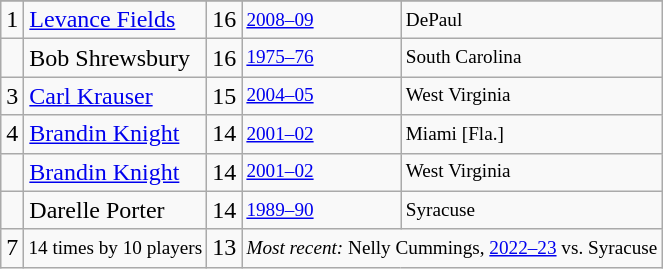<table class="wikitable">
<tr>
</tr>
<tr>
<td>1</td>
<td><a href='#'>Levance Fields</a></td>
<td>16</td>
<td style="font-size:80%;"><a href='#'>2008–09</a></td>
<td style="font-size:80%;">DePaul</td>
</tr>
<tr>
<td></td>
<td>Bob Shrewsbury</td>
<td>16</td>
<td style="font-size:80%;"><a href='#'>1975–76</a></td>
<td style="font-size:80%;">South Carolina</td>
</tr>
<tr>
<td>3</td>
<td><a href='#'>Carl Krauser</a></td>
<td>15</td>
<td style="font-size:80%;"><a href='#'>2004–05</a></td>
<td style="font-size:80%;">West Virginia</td>
</tr>
<tr>
<td>4</td>
<td><a href='#'>Brandin Knight</a></td>
<td>14</td>
<td style="font-size:80%;"><a href='#'>2001–02</a></td>
<td style="font-size:80%;">Miami [Fla.]</td>
</tr>
<tr>
<td></td>
<td><a href='#'>Brandin Knight</a></td>
<td>14</td>
<td style="font-size:80%;"><a href='#'>2001–02</a></td>
<td style="font-size:80%;">West Virginia</td>
</tr>
<tr>
<td></td>
<td>Darelle Porter</td>
<td>14</td>
<td style="font-size:80%;"><a href='#'>1989–90</a></td>
<td style="font-size:80%;">Syracuse</td>
</tr>
<tr>
<td>7</td>
<td style="font-size:80%;">14 times by 10 players</td>
<td>13</td>
<td style="font-size:80%;" colspan=2><em>Most recent:</em> Nelly Cummings, <a href='#'>2022–23</a> vs. Syracuse</td>
</tr>
</table>
